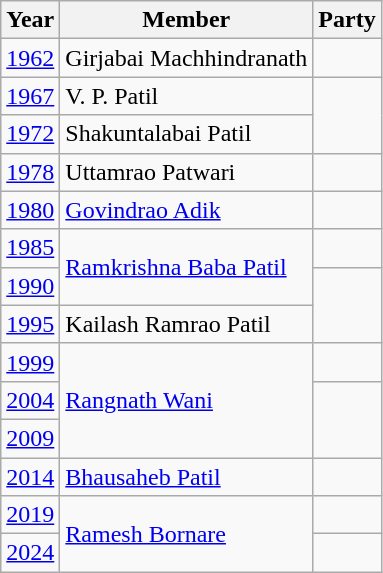<table class="wikitable">
<tr>
<th>Year</th>
<th>Member</th>
<th colspan=2>Party</th>
</tr>
<tr>
<td><a href='#'>1962</a></td>
<td>Girjabai Machhindranath</td>
<td></td>
</tr>
<tr>
<td><a href='#'>1967</a></td>
<td>V. P. Patil</td>
</tr>
<tr>
<td><a href='#'>1972</a></td>
<td>Shakuntalabai Patil</td>
</tr>
<tr>
<td><a href='#'>1978</a></td>
<td>Uttamrao Patwari</td>
<td></td>
</tr>
<tr>
<td><a href='#'>1980</a></td>
<td><a href='#'>Govindrao Adik</a></td>
<td></td>
</tr>
<tr>
<td><a href='#'>1985</a></td>
<td Rowspan=2><a href='#'>Ramkrishna Baba Patil</a></td>
<td></td>
</tr>
<tr>
<td><a href='#'>1990</a></td>
</tr>
<tr>
<td><a href='#'>1995</a></td>
<td>Kailash Ramrao Patil</td>
</tr>
<tr>
<td><a href='#'>1999</a></td>
<td Rowspan=3><a href='#'>Rangnath Wani</a></td>
<td></td>
</tr>
<tr>
<td><a href='#'>2004</a></td>
</tr>
<tr>
<td><a href='#'>2009</a></td>
</tr>
<tr>
<td><a href='#'>2014</a></td>
<td><a href='#'>Bhausaheb Patil</a></td>
<td></td>
</tr>
<tr>
<td><a href='#'>2019</a></td>
<td Rowspan=2><a href='#'>Ramesh Bornare</a></td>
<td></td>
</tr>
<tr>
<td><a href='#'>2024</a></td>
</tr>
</table>
